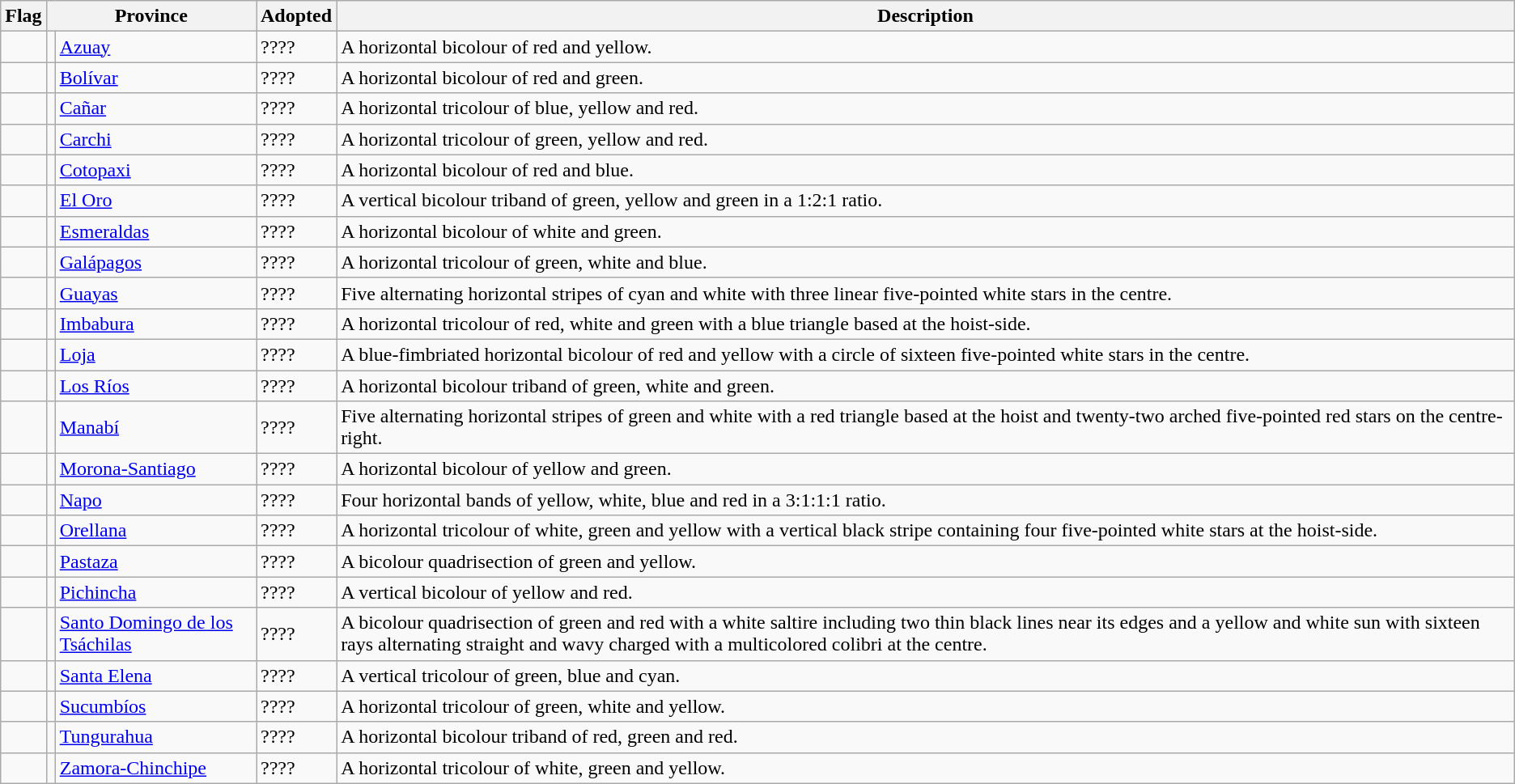<table class="wikitable sortable">
<tr>
<th class="unsortable">Flag</th>
<th colspan="2">Province</th>
<th>Adopted</th>
<th class="unsortable">Description</th>
</tr>
<tr>
<td></td>
<td></td>
<td><a href='#'>Azuay</a></td>
<td>????</td>
<td>A horizontal bicolour of red and yellow.</td>
</tr>
<tr>
<td></td>
<td></td>
<td><a href='#'>Bolívar</a></td>
<td>????</td>
<td>A horizontal bicolour of red and green.</td>
</tr>
<tr>
<td></td>
<td></td>
<td><a href='#'>Cañar</a></td>
<td>????</td>
<td>A horizontal tricolour of blue, yellow and red.</td>
</tr>
<tr>
<td></td>
<td></td>
<td><a href='#'>Carchi</a></td>
<td>????</td>
<td>A horizontal tricolour of green, yellow and red.</td>
</tr>
<tr>
<td></td>
<td></td>
<td><a href='#'>Cotopaxi</a></td>
<td>????</td>
<td>A horizontal bicolour of red and blue.</td>
</tr>
<tr>
<td></td>
<td></td>
<td><a href='#'>El Oro</a></td>
<td>????</td>
<td>A vertical bicolour triband of green, yellow and green in a 1:2:1 ratio.</td>
</tr>
<tr>
<td></td>
<td></td>
<td><a href='#'>Esmeraldas</a></td>
<td>????</td>
<td>A horizontal bicolour of white and green.</td>
</tr>
<tr>
<td></td>
<td></td>
<td><a href='#'>Galápagos</a></td>
<td>????</td>
<td>A horizontal tricolour of green, white and blue.</td>
</tr>
<tr>
<td></td>
<td></td>
<td><a href='#'>Guayas</a></td>
<td>????</td>
<td>Five alternating horizontal stripes of cyan and white with three linear five-pointed white stars in the centre.</td>
</tr>
<tr>
<td></td>
<td></td>
<td><a href='#'>Imbabura</a></td>
<td>????</td>
<td>A horizontal tricolour of red, white and green with a blue triangle based at the hoist-side.</td>
</tr>
<tr>
<td></td>
<td></td>
<td><a href='#'>Loja</a></td>
<td>????</td>
<td>A blue-fimbriated horizontal bicolour of red and yellow with a circle of sixteen five-pointed white stars in the centre.</td>
</tr>
<tr>
<td></td>
<td></td>
<td><a href='#'>Los Ríos</a></td>
<td>????</td>
<td>A horizontal bicolour triband of green, white and green.</td>
</tr>
<tr>
<td></td>
<td></td>
<td><a href='#'>Manabí</a></td>
<td>????</td>
<td>Five alternating horizontal stripes of green and white with a red triangle based at the hoist and twenty-two arched five-pointed red stars on the centre-right.</td>
</tr>
<tr>
<td></td>
<td></td>
<td><a href='#'>Morona-Santiago</a></td>
<td>????</td>
<td>A horizontal bicolour of yellow and green.</td>
</tr>
<tr>
<td></td>
<td></td>
<td><a href='#'>Napo</a></td>
<td>????</td>
<td>Four horizontal bands of yellow, white, blue and red in a 3:1:1:1 ratio.</td>
</tr>
<tr>
<td></td>
<td></td>
<td><a href='#'>Orellana</a></td>
<td>????</td>
<td>A horizontal tricolour of white, green and yellow with a vertical black stripe containing four five-pointed white stars at the hoist-side.</td>
</tr>
<tr>
<td></td>
<td></td>
<td><a href='#'>Pastaza</a></td>
<td>????</td>
<td>A bicolour quadrisection of green and yellow.</td>
</tr>
<tr>
<td></td>
<td></td>
<td><a href='#'>Pichincha</a></td>
<td>????</td>
<td>A vertical bicolour of yellow and red.</td>
</tr>
<tr>
<td></td>
<td></td>
<td><a href='#'>Santo Domingo de los Tsáchilas</a></td>
<td>????</td>
<td>A bicolour quadrisection of green and red with a white saltire including two thin black lines near its edges and a yellow and white sun with sixteen rays alternating straight and wavy charged with a multicolored colibri at the centre.</td>
</tr>
<tr>
<td></td>
<td></td>
<td><a href='#'>Santa Elena</a></td>
<td>????</td>
<td>A vertical tricolour of green, blue and cyan.</td>
</tr>
<tr>
<td></td>
<td></td>
<td><a href='#'>Sucumbíos</a></td>
<td>????</td>
<td>A horizontal tricolour of green, white and yellow.</td>
</tr>
<tr>
<td></td>
<td></td>
<td><a href='#'>Tungurahua</a></td>
<td>????</td>
<td>A horizontal bicolour triband of red, green and red.</td>
</tr>
<tr>
<td></td>
<td></td>
<td><a href='#'>Zamora-Chinchipe</a></td>
<td>????</td>
<td>A horizontal tricolour of white, green and yellow.</td>
</tr>
</table>
